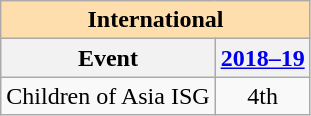<table class="wikitable" style="text-align:center">
<tr>
<th style="background-color: #ffdead; " colspan=5 align=center>International</th>
</tr>
<tr>
<th>Event</th>
<th><a href='#'>2018–19</a></th>
</tr>
<tr>
<td align=left>Children of Asia ISG</td>
<td>4th</td>
</tr>
</table>
